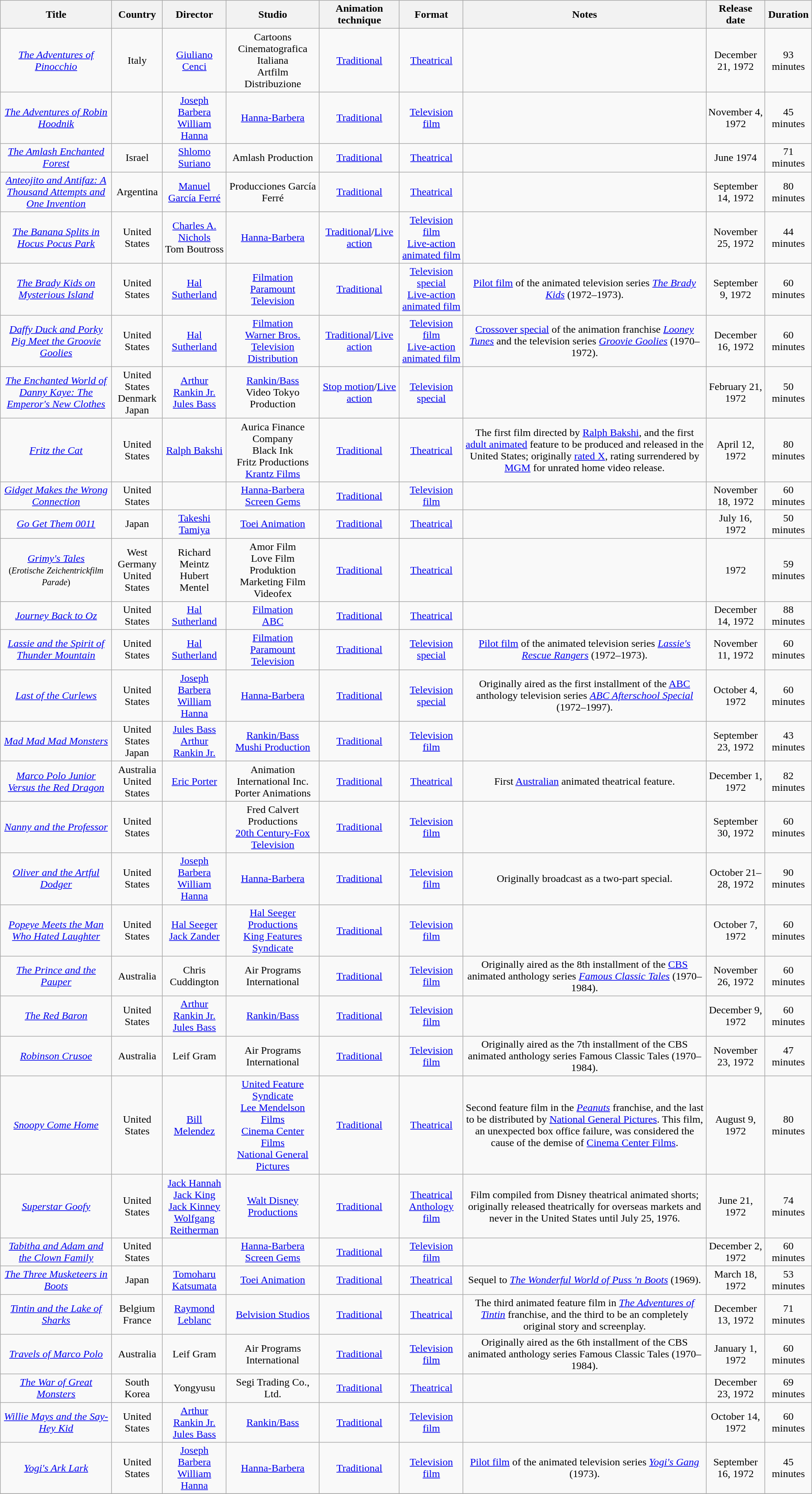<table class="wikitable sortable" style="text-align:center; margin=auto; ">
<tr>
<th scope="col">Title</th>
<th scope="col">Country</th>
<th scope="col">Director</th>
<th scope="col">Studio</th>
<th scope="col">Animation technique</th>
<th scope="col">Format</th>
<th>Notes</th>
<th>Release date</th>
<th>Duration</th>
</tr>
<tr>
<td><em><a href='#'>The Adventures of Pinocchio</a></em> <br> </td>
<td>Italy</td>
<td><a href='#'>Giuliano Cenci</a></td>
<td>Cartoons Cinematografica Italiana <br> Artfilm Distribuzione</td>
<td><a href='#'>Traditional</a></td>
<td><a href='#'>Theatrical</a></td>
<td></td>
<td>December 21, 1972</td>
<td>93 minutes</td>
</tr>
<tr>
<td><em><a href='#'>The Adventures of Robin Hoodnik</a></em></td>
<td></td>
<td><a href='#'>Joseph Barbera</a> <br> <a href='#'>William Hanna</a></td>
<td><a href='#'>Hanna-Barbera</a></td>
<td><a href='#'>Traditional</a></td>
<td><a href='#'>Television film</a></td>
<td></td>
<td>November 4, 1972</td>
<td>45 minutes</td>
</tr>
<tr>
<td><em><a href='#'>The Amlash Enchanted Forest</a></em> <br> </td>
<td>Israel</td>
<td><a href='#'>Shlomo Suriano</a></td>
<td>Amlash Production</td>
<td><a href='#'>Traditional</a></td>
<td><a href='#'>Theatrical</a></td>
<td></td>
<td>June 1974</td>
<td>71 minutes</td>
</tr>
<tr>
<td><em><a href='#'>Anteojito and Antifaz: A Thousand Attempts and One Invention</a></em> <br> </td>
<td>Argentina</td>
<td><a href='#'>Manuel García Ferré</a></td>
<td>Producciones García Ferré</td>
<td><a href='#'>Traditional</a></td>
<td><a href='#'>Theatrical</a></td>
<td></td>
<td>September 14, 1972</td>
<td>80 minutes</td>
</tr>
<tr>
<td><em><a href='#'>The Banana Splits in Hocus Pocus Park</a></em></td>
<td>United States</td>
<td><a href='#'>Charles A. Nichols</a> <br> Tom Boutross</td>
<td><a href='#'>Hanna-Barbera</a></td>
<td><a href='#'>Traditional</a>/<a href='#'>Live action</a></td>
<td><a href='#'>Television film</a> <br> <a href='#'>Live-action animated film</a></td>
<td></td>
<td>November 25, 1972</td>
<td>44 minutes</td>
</tr>
<tr>
<td><em><a href='#'>The Brady Kids on Mysterious Island</a></em></td>
<td>United States</td>
<td><a href='#'>Hal Sutherland</a></td>
<td><a href='#'>Filmation</a> <br> <a href='#'>Paramount Television</a></td>
<td><a href='#'>Traditional</a></td>
<td><a href='#'>Television special</a> <br> <a href='#'>Live-action animated film</a></td>
<td><a href='#'>Pilot film</a> of the animated television series <em><a href='#'>The Brady Kids</a></em> (1972–1973).</td>
<td>September 9, 1972</td>
<td>60 minutes</td>
</tr>
<tr>
<td><em><a href='#'>Daffy Duck and Porky Pig Meet the Groovie Goolies</a></em></td>
<td>United States</td>
<td><a href='#'>Hal Sutherland</a></td>
<td><a href='#'>Filmation</a> <br> <a href='#'>Warner Bros. Television Distribution</a></td>
<td><a href='#'>Traditional</a>/<a href='#'>Live action</a></td>
<td><a href='#'>Television film</a> <br> <a href='#'>Live-action animated film</a></td>
<td><a href='#'>Crossover special</a> of the animation franchise <em><a href='#'>Looney Tunes</a></em> and the television series <em><a href='#'>Groovie Goolies</a></em> (1970–1972).</td>
<td>December 16, 1972</td>
<td>60 minutes</td>
</tr>
<tr>
<td><em><a href='#'>The Enchanted World of Danny Kaye: The Emperor's New Clothes</a></em></td>
<td>United States <br> Denmark<br> Japan</td>
<td><a href='#'>Arthur Rankin Jr.</a> <br> <a href='#'>Jules Bass</a></td>
<td><a href='#'>Rankin/Bass</a> <br> Video Tokyo Production</td>
<td><a href='#'>Stop motion</a>/<a href='#'>Live action</a></td>
<td><a href='#'>Television special</a></td>
<td></td>
<td>February 21, 1972</td>
<td>50 minutes</td>
</tr>
<tr>
<td><em><a href='#'>Fritz the Cat</a></em></td>
<td>United States</td>
<td><a href='#'>Ralph Bakshi</a></td>
<td>Aurica Finance Company <br> Black Ink <br> Fritz Productions <br> <a href='#'>Krantz Films</a></td>
<td><a href='#'>Traditional</a></td>
<td><a href='#'>Theatrical</a></td>
<td>The first film directed by <a href='#'>Ralph Bakshi</a>, and the first <a href='#'>adult animated</a> feature to be produced and released in the United States; originally <a href='#'>rated X</a>, rating surrendered by <a href='#'>MGM</a> for unrated home video release.</td>
<td>April 12, 1972</td>
<td>80 minutes</td>
</tr>
<tr>
<td><em><a href='#'>Gidget Makes the Wrong Connection</a></em></td>
<td>United States</td>
<td></td>
<td><a href='#'>Hanna-Barbera</a> <br> <a href='#'>Screen Gems</a></td>
<td><a href='#'>Traditional</a></td>
<td><a href='#'>Television film</a></td>
<td></td>
<td>November 18, 1972</td>
<td>60 minutes</td>
</tr>
<tr>
<td><em><a href='#'>Go Get Them 0011</a></em> <br> </td>
<td>Japan</td>
<td><a href='#'>Takeshi Tamiya</a></td>
<td><a href='#'>Toei Animation</a></td>
<td><a href='#'>Traditional</a></td>
<td><a href='#'>Theatrical</a></td>
<td></td>
<td>July 16, 1972</td>
<td>50 minutes</td>
</tr>
<tr>
<td><em><a href='#'>Grimy's Tales</a></em> <br><small>(<em>Erotische Zeichentrickfilm Parade</em>)</small></td>
<td>West Germany<br>United States</td>
<td>Richard Meintz<br>Hubert Mentel</td>
<td>Amor Film<br>Love Film Produktion<br>Marketing Film Videofex</td>
<td><a href='#'>Traditional</a></td>
<td><a href='#'>Theatrical</a></td>
<td></td>
<td>1972</td>
<td>59 minutes</td>
</tr>
<tr>
<td><em><a href='#'>Journey Back to Oz</a></em></td>
<td>United States</td>
<td><a href='#'>Hal Sutherland</a></td>
<td><a href='#'>Filmation</a> <br> <a href='#'>ABC</a></td>
<td><a href='#'>Traditional</a></td>
<td><a href='#'>Theatrical</a></td>
<td></td>
<td>December 14, 1972</td>
<td>88 minutes</td>
</tr>
<tr>
<td><em><a href='#'>Lassie and the Spirit of Thunder Mountain</a></em></td>
<td>United States</td>
<td><a href='#'>Hal Sutherland</a></td>
<td><a href='#'>Filmation</a> <br> <a href='#'>Paramount Television</a></td>
<td><a href='#'>Traditional</a></td>
<td><a href='#'>Television special</a></td>
<td><a href='#'>Pilot film</a> of the animated television series <em><a href='#'>Lassie's Rescue Rangers</a></em> (1972–1973).</td>
<td>November 11, 1972</td>
<td>60 minutes</td>
</tr>
<tr>
<td><em><a href='#'>Last of the Curlews</a></em></td>
<td>United States</td>
<td><a href='#'>Joseph Barbera</a> <br> <a href='#'>William Hanna</a></td>
<td><a href='#'>Hanna-Barbera</a></td>
<td><a href='#'>Traditional</a></td>
<td><a href='#'>Television special</a></td>
<td>Originally aired as the first installment of the <a href='#'>ABC</a> anthology television series <em><a href='#'>ABC Afterschool Special</a></em> (1972–1997).</td>
<td>October 4, 1972</td>
<td>60 minutes</td>
</tr>
<tr>
<td><em><a href='#'>Mad Mad Mad Monsters</a></em></td>
<td>United States <br> Japan</td>
<td><a href='#'>Jules Bass</a> <br> <a href='#'>Arthur Rankin Jr.</a></td>
<td><a href='#'>Rankin/Bass</a> <br> <a href='#'>Mushi Production</a></td>
<td><a href='#'>Traditional</a></td>
<td><a href='#'>Television film</a></td>
<td></td>
<td>September 23, 1972</td>
<td>43 minutes</td>
</tr>
<tr>
<td><em><a href='#'>Marco Polo Junior Versus the Red Dragon</a></em></td>
<td>Australia <br> United States</td>
<td><a href='#'>Eric Porter</a></td>
<td>Animation International Inc. <br> Porter Animations</td>
<td><a href='#'>Traditional</a></td>
<td><a href='#'>Theatrical</a></td>
<td>First <a href='#'>Australian</a> animated theatrical feature.</td>
<td>December 1, 1972</td>
<td>82 minutes</td>
</tr>
<tr>
<td><em><a href='#'>Nanny and the Professor</a></em></td>
<td>United States</td>
<td></td>
<td>Fred Calvert Productions <br> <a href='#'>20th Century-Fox Television</a></td>
<td><a href='#'>Traditional</a></td>
<td><a href='#'>Television film</a></td>
<td></td>
<td>September 30, 1972</td>
<td>60 minutes</td>
</tr>
<tr>
<td><em><a href='#'>Oliver and the Artful Dodger</a></em></td>
<td>United States</td>
<td><a href='#'>Joseph Barbera</a> <br> <a href='#'>William Hanna</a></td>
<td><a href='#'>Hanna-Barbera</a></td>
<td><a href='#'>Traditional</a></td>
<td><a href='#'>Television film</a></td>
<td>Originally broadcast as a two-part special.</td>
<td>October 21–28, 1972</td>
<td>90 minutes</td>
</tr>
<tr>
<td><em><a href='#'>Popeye Meets the Man Who Hated Laughter</a></em></td>
<td>United States</td>
<td><a href='#'>Hal Seeger</a> <br> <a href='#'>Jack Zander</a></td>
<td><a href='#'>Hal Seeger Productions</a> <br> <a href='#'>King Features Syndicate</a></td>
<td><a href='#'>Traditional</a></td>
<td><a href='#'>Television film</a></td>
<td></td>
<td>October 7, 1972</td>
<td>60 minutes</td>
</tr>
<tr>
<td><em><a href='#'>The Prince and the Pauper</a></em></td>
<td>Australia</td>
<td>Chris Cuddington</td>
<td>Air Programs International</td>
<td><a href='#'>Traditional</a></td>
<td><a href='#'>Television film</a></td>
<td>Originally aired as the 8th installment of the <a href='#'>CBS</a> animated anthology series <em><a href='#'>Famous Classic Tales</a></em> (1970–1984).</td>
<td>November 26, 1972</td>
<td>60 minutes</td>
</tr>
<tr>
<td><em><a href='#'>The Red Baron</a></em></td>
<td>United States</td>
<td><a href='#'>Arthur Rankin Jr.</a> <br> <a href='#'>Jules Bass</a></td>
<td><a href='#'>Rankin/Bass</a></td>
<td><a href='#'>Traditional</a></td>
<td><a href='#'>Television film</a></td>
<td></td>
<td>December 9, 1972</td>
<td>60 minutes</td>
</tr>
<tr>
<td><em><a href='#'>Robinson Crusoe</a></em></td>
<td>Australia</td>
<td>Leif Gram</td>
<td>Air Programs International</td>
<td><a href='#'>Traditional</a></td>
<td><a href='#'>Television film</a></td>
<td>Originally aired as the 7th installment of the CBS animated anthology series Famous Classic Tales (1970–1984).</td>
<td>November 23, 1972</td>
<td>47 minutes</td>
</tr>
<tr>
<td><em><a href='#'>Snoopy Come Home</a></em></td>
<td>United States</td>
<td><a href='#'>Bill Melendez</a></td>
<td><a href='#'>United Feature Syndicate</a> <br> <a href='#'>Lee Mendelson Films</a> <br> <a href='#'>Cinema Center Films</a> <br> <a href='#'>National General Pictures</a></td>
<td><a href='#'>Traditional</a></td>
<td><a href='#'>Theatrical</a></td>
<td>Second feature film in the <em><a href='#'>Peanuts</a></em> franchise, and the last to be distributed by <a href='#'>National General Pictures</a>. This film, an unexpected box office failure, was considered the cause of the demise of <a href='#'>Cinema Center Films</a>.</td>
<td>August 9, 1972</td>
<td>80 minutes</td>
</tr>
<tr>
<td><em><a href='#'>Superstar Goofy</a></em></td>
<td>United States</td>
<td><a href='#'>Jack Hannah</a> <br> <a href='#'>Jack King</a> <br> <a href='#'>Jack Kinney</a> <br> <a href='#'>Wolfgang Reitherman</a></td>
<td><a href='#'>Walt Disney Productions</a></td>
<td><a href='#'>Traditional</a></td>
<td><a href='#'>Theatrical</a> <br> <a href='#'>Anthology film</a></td>
<td>Film compiled from Disney theatrical animated shorts; originally released theatrically for overseas markets and never in the United States until July 25, 1976.</td>
<td>June 21, 1972</td>
<td>74 minutes</td>
</tr>
<tr>
<td><em><a href='#'>Tabitha and Adam and the Clown Family</a></em></td>
<td>United States</td>
<td></td>
<td><a href='#'>Hanna-Barbera</a> <br> <a href='#'>Screen Gems</a></td>
<td><a href='#'>Traditional</a></td>
<td><a href='#'>Television film</a></td>
<td></td>
<td>December 2, 1972</td>
<td>60 minutes</td>
</tr>
<tr>
<td><em><a href='#'>The Three Musketeers in Boots</a></em> <br> </td>
<td>Japan</td>
<td><a href='#'>Tomoharu Katsumata</a></td>
<td><a href='#'>Toei Animation</a></td>
<td><a href='#'>Traditional</a></td>
<td><a href='#'>Theatrical</a></td>
<td>Sequel to <em><a href='#'>The Wonderful World of Puss 'n Boots</a></em> (1969).</td>
<td>March 18, 1972</td>
<td>53 minutes</td>
</tr>
<tr>
<td><em><a href='#'>Tintin and the Lake of Sharks</a></em> <br> </td>
<td>Belgium <br> France</td>
<td><a href='#'>Raymond Leblanc</a></td>
<td><a href='#'>Belvision Studios</a></td>
<td><a href='#'>Traditional</a></td>
<td><a href='#'>Theatrical</a></td>
<td>The third animated feature film in <em><a href='#'>The Adventures of Tintin</a></em> franchise, and the third to be an completely original story and screenplay.</td>
<td>December 13, 1972</td>
<td>71 minutes</td>
</tr>
<tr>
<td><em><a href='#'>Travels of Marco Polo</a></em></td>
<td>Australia</td>
<td>Leif Gram</td>
<td>Air Programs International</td>
<td><a href='#'>Traditional</a></td>
<td><a href='#'>Television film</a></td>
<td>Originally aired as the 6th installment of the CBS animated anthology series Famous Classic Tales (1970–1984).</td>
<td>January 1, 1972</td>
<td>60 minutes</td>
</tr>
<tr>
<td><em><a href='#'>The War of Great Monsters</a></em> <br> </td>
<td>South Korea</td>
<td>Yongyusu</td>
<td>Segi Trading Co., Ltd.</td>
<td><a href='#'>Traditional</a></td>
<td><a href='#'>Theatrical</a></td>
<td></td>
<td>December 23, 1972</td>
<td>69 minutes</td>
</tr>
<tr>
<td><em><a href='#'>Willie Mays and the Say-Hey Kid</a></em></td>
<td>United States</td>
<td><a href='#'>Arthur Rankin Jr.</a> <br> <a href='#'>Jules Bass</a></td>
<td><a href='#'>Rankin/Bass</a></td>
<td><a href='#'>Traditional</a></td>
<td><a href='#'>Television film</a></td>
<td></td>
<td>October 14, 1972</td>
<td>60 minutes</td>
</tr>
<tr>
<td><em><a href='#'>Yogi's Ark Lark</a></em></td>
<td>United States</td>
<td><a href='#'>Joseph Barbera</a> <br> <a href='#'>William Hanna</a></td>
<td><a href='#'>Hanna-Barbera</a></td>
<td><a href='#'>Traditional</a></td>
<td><a href='#'>Television film</a></td>
<td><a href='#'>Pilot film</a> of the animated television series <em><a href='#'>Yogi's Gang</a></em> (1973).</td>
<td>September 16, 1972</td>
<td>45 minutes</td>
</tr>
<tr>
</tr>
</table>
